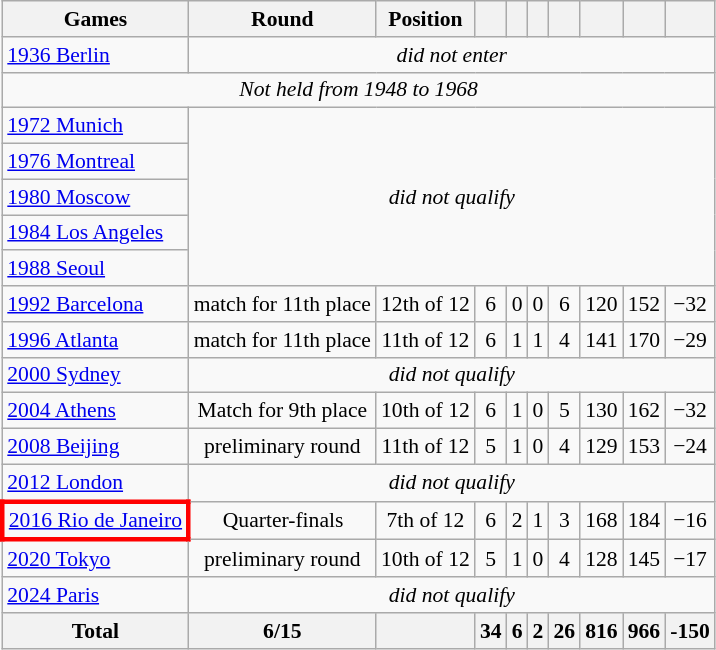<table class="wikitable" style="text-align:center; font-size:90%;">
<tr>
<th>Games</th>
<th>Round</th>
<th>Position</th>
<th></th>
<th></th>
<th></th>
<th></th>
<th></th>
<th></th>
<th></th>
</tr>
<tr>
<td align=left> <a href='#'>1936 Berlin</a></td>
<td colspan=9><em>did not enter</em></td>
</tr>
<tr>
<td colspan=10><em>Not held from 1948 to 1968</em></td>
</tr>
<tr>
<td align=left> <a href='#'>1972 Munich</a></td>
<td rowspan=5 colspan=9><em>did not qualify</em></td>
</tr>
<tr>
<td align=left> <a href='#'>1976 Montreal</a></td>
</tr>
<tr>
<td align=left> <a href='#'>1980 Moscow</a></td>
</tr>
<tr>
<td align=left> <a href='#'>1984 Los Angeles</a></td>
</tr>
<tr>
<td align=left> <a href='#'>1988 Seoul</a></td>
</tr>
<tr>
<td align=left> <a href='#'>1992 Barcelona</a></td>
<td>match for 11th place</td>
<td>12th of 12</td>
<td>6</td>
<td>0</td>
<td>0</td>
<td>6</td>
<td>120</td>
<td>152</td>
<td>−32</td>
</tr>
<tr>
<td align=left> <a href='#'>1996 Atlanta</a></td>
<td>match for 11th place</td>
<td>11th of 12</td>
<td>6</td>
<td>1</td>
<td>1</td>
<td>4</td>
<td>141</td>
<td>170</td>
<td>−29</td>
</tr>
<tr>
<td align=left> <a href='#'>2000 Sydney</a></td>
<td colspan=9><em>did not qualify</em></td>
</tr>
<tr>
<td align=left> <a href='#'>2004 Athens</a></td>
<td>Match for 9th place</td>
<td>10th of 12</td>
<td>6</td>
<td>1</td>
<td>0</td>
<td>5</td>
<td>130</td>
<td>162</td>
<td>−32</td>
</tr>
<tr>
<td align=left> <a href='#'>2008 Beijing</a></td>
<td>preliminary round</td>
<td>11th of 12</td>
<td>5</td>
<td>1</td>
<td>0</td>
<td>4</td>
<td>129</td>
<td>153</td>
<td>−24</td>
</tr>
<tr>
<td align=left> <a href='#'>2012 London</a></td>
<td colspan=9><em>did not qualify</em></td>
</tr>
<tr>
<td style="border: 3px solid red"> <a href='#'>2016 Rio de Janeiro</a></td>
<td>Quarter-finals</td>
<td>7th of 12</td>
<td>6</td>
<td>2</td>
<td>1</td>
<td>3</td>
<td>168</td>
<td>184</td>
<td>−16</td>
</tr>
<tr>
<td align=left> <a href='#'>2020 Tokyo</a></td>
<td>preliminary round</td>
<td>10th of 12</td>
<td>5</td>
<td>1</td>
<td>0</td>
<td>4</td>
<td>128</td>
<td>145</td>
<td>−17</td>
</tr>
<tr>
<td align=left> <a href='#'>2024 Paris</a></td>
<td colspan=9><em>did not qualify</em></td>
</tr>
<tr>
<th>Total</th>
<th>6/15</th>
<th></th>
<th>34</th>
<th>6</th>
<th>2</th>
<th>26</th>
<th>816</th>
<th>966</th>
<th>-150</th>
</tr>
</table>
